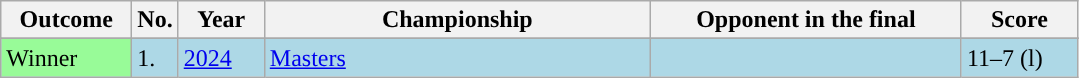<table class="sortable wikitable">
<tr>
<th width="80">Outcome</th>
<th width="20">No.</th>
<th width="50">Year</th>
<th style="width:250px;">Championship</th>
<th style="width:200px;">Opponent in the final</th>
<th width="70">Score</th>
</tr>
<tr>
</tr>
<tr style="background:lightblue">
<td style="background:#98FB98">Winner</td>
<td>1.</td>
<td><a href='#'>2024</a></td>
<td><a href='#'>Masters</a></td>
<td></td>
<td>11–7 (l)</td>
</tr>
</table>
